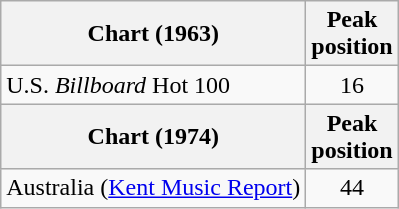<table class="wikitable">
<tr>
<th>Chart (1963)</th>
<th>Peak<br>position</th>
</tr>
<tr>
<td>U.S. <em>Billboard</em> Hot 100</td>
<td style="text-align:center;">16</td>
</tr>
<tr>
<th>Chart (1974)</th>
<th>Peak<br>position</th>
</tr>
<tr>
<td>Australia (<a href='#'>Kent Music Report</a>)</td>
<td style="text-align:center;">44</td>
</tr>
</table>
